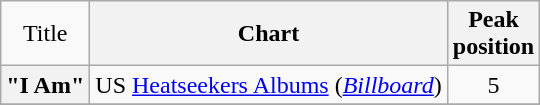<table class="wikitable plainrowheaders sortable" style="text-align:center;" border="1">
<tr>
<td scope="col">Title</td>
<th scope="col">Chart</th>
<th scope="col">Peak<br>position</th>
</tr>
<tr>
<th scope="row">"I Am"</th>
<td>US <a href='#'>Heatseekers Albums</a> (<em><a href='#'>Billboard</a></em>)</td>
<td>5</td>
</tr>
<tr>
</tr>
</table>
